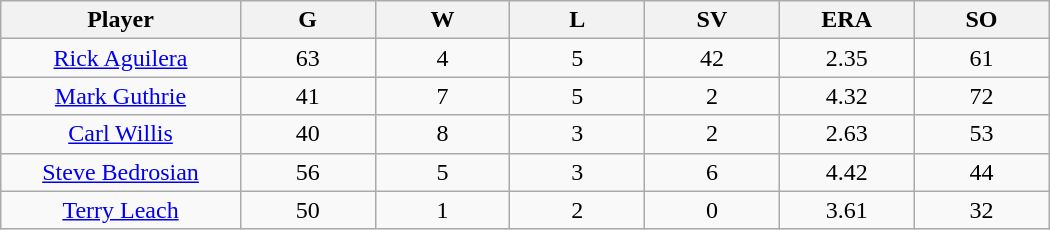<table class="wikitable sortable">
<tr>
<th bgcolor="#DDDDFF" width="16%">Player</th>
<th bgcolor="#DDDDFF" width="9%">G</th>
<th bgcolor="#DDDDFF" width="9%">W</th>
<th bgcolor="#DDDDFF" width="9%">L</th>
<th bgcolor="#DDDDFF" width="9%">SV</th>
<th bgcolor="#DDDDFF" width="9%">ERA</th>
<th bgcolor="#DDDDFF" width="9%">SO</th>
</tr>
<tr align="center">
<td><a href='#'>Rick Aguilera</a></td>
<td>63</td>
<td>4</td>
<td>5</td>
<td>42</td>
<td>2.35</td>
<td>61</td>
</tr>
<tr align="center">
<td><a href='#'>Mark Guthrie</a></td>
<td>41</td>
<td>7</td>
<td>5</td>
<td>2</td>
<td>4.32</td>
<td>72</td>
</tr>
<tr align="center">
<td><a href='#'>Carl Willis</a></td>
<td>40</td>
<td>8</td>
<td>3</td>
<td>2</td>
<td>2.63</td>
<td>53</td>
</tr>
<tr align="center">
<td><a href='#'>Steve Bedrosian</a></td>
<td>56</td>
<td>5</td>
<td>3</td>
<td>6</td>
<td>4.42</td>
<td>44</td>
</tr>
<tr align="center">
<td><a href='#'>Terry Leach</a></td>
<td>50</td>
<td>1</td>
<td>2</td>
<td>0</td>
<td>3.61</td>
<td>32</td>
</tr>
</table>
